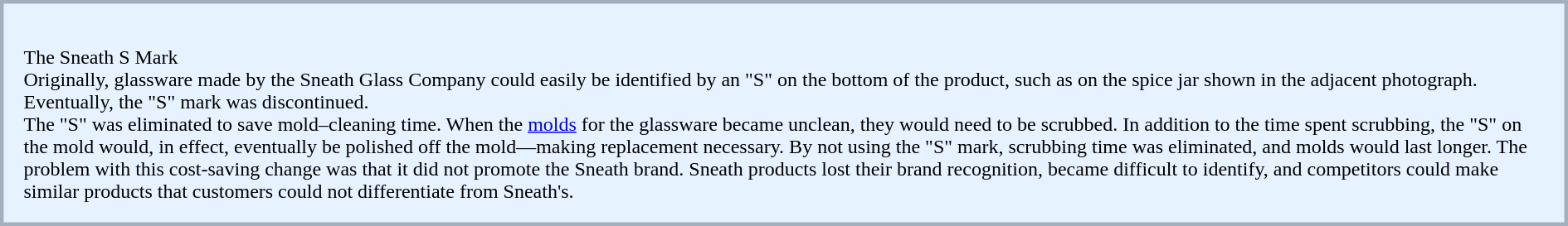<table style="clear:both; color:black;">
<tr>
<td width="260%" style="padding:1em 1em 1em 1em; border:3px solid #A3B1BF; background-color:#E6F2FF" valign="right"><br><span>The Sneath S Mark</span>
<br>Originally, glassware made by the Sneath Glass Company could easily be identified by an "S" on the bottom of the product, such as on the spice jar shown in the adjacent photograph. Eventually, the "S" mark was discontinued.<br>The "S" was eliminated to save mold–cleaning time.  When the <a href='#'>molds</a> for the glassware became unclean, they would need to be scrubbed.  In addition to the time spent scrubbing, the "S" on the mold would, in effect, eventually be polished off the mold—making replacement necessary.  By not using the "S" mark, scrubbing time was eliminated, and molds would last longer.  The problem with this cost-saving change was that it did not promote the Sneath brand.  Sneath products lost their brand recognition, became difficult to identify, and competitors could make similar products that customers could not differentiate from Sneath's.</td>
</tr>
</table>
